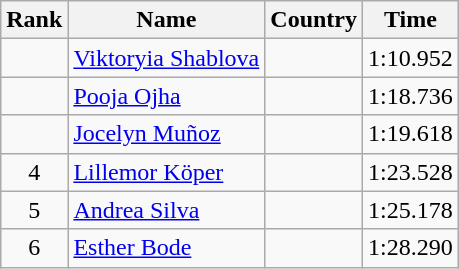<table class="wikitable" style="text-align:center">
<tr>
<th>Rank</th>
<th>Name</th>
<th>Country</th>
<th>Time</th>
</tr>
<tr>
<td></td>
<td align="left"><a href='#'>Viktoryia Shablova</a></td>
<td align="left"></td>
<td>1:10.952</td>
</tr>
<tr>
<td></td>
<td align="left"><a href='#'>Pooja Ojha</a></td>
<td align="left"></td>
<td>1:18.736</td>
</tr>
<tr>
<td></td>
<td align="left"><a href='#'>Jocelyn Muñoz</a></td>
<td align="left"></td>
<td>1:19.618</td>
</tr>
<tr>
<td>4</td>
<td align="left"><a href='#'>Lillemor Köper</a></td>
<td align="left"></td>
<td>1:23.528</td>
</tr>
<tr>
<td>5</td>
<td align="left"><a href='#'>Andrea Silva</a></td>
<td align="left"></td>
<td>1:25.178</td>
</tr>
<tr>
<td>6</td>
<td align="left"><a href='#'>Esther Bode</a></td>
<td align="left"></td>
<td>1:28.290</td>
</tr>
</table>
